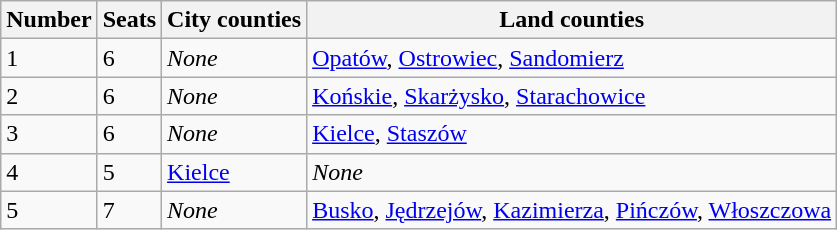<table class=wikitable>
<tr>
<th>Number</th>
<th>Seats</th>
<th>City counties</th>
<th>Land counties</th>
</tr>
<tr>
<td>1</td>
<td>6</td>
<td><em>None</em></td>
<td><a href='#'>Opatów</a>, <a href='#'>Ostrowiec</a>, <a href='#'>Sandomierz</a></td>
</tr>
<tr>
<td>2</td>
<td>6</td>
<td><em>None</em></td>
<td><a href='#'>Końskie</a>, <a href='#'>Skarżysko</a>, <a href='#'>Starachowice</a></td>
</tr>
<tr>
<td>3</td>
<td>6</td>
<td><em>None</em></td>
<td><a href='#'>Kielce</a>, <a href='#'>Staszów</a></td>
</tr>
<tr>
<td>4</td>
<td>5</td>
<td><a href='#'>Kielce</a></td>
<td><em>None</em></td>
</tr>
<tr>
<td>5</td>
<td>7</td>
<td><em>None</em></td>
<td><a href='#'>Busko</a>, <a href='#'>Jędrzejów</a>, <a href='#'>Kazimierza</a>, <a href='#'>Pińczów</a>, <a href='#'>Włoszczowa</a></td>
</tr>
</table>
